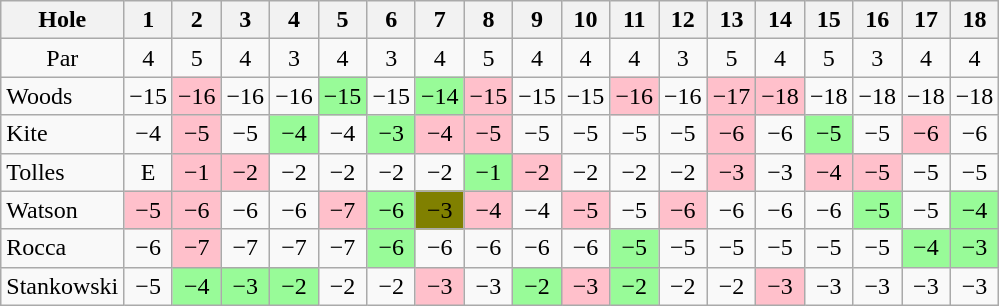<table class="wikitable" style="text-align:center">
<tr>
<th>Hole</th>
<th>1</th>
<th>2</th>
<th>3</th>
<th>4</th>
<th>5</th>
<th>6</th>
<th>7</th>
<th>8</th>
<th>9</th>
<th>10</th>
<th>11</th>
<th>12</th>
<th>13</th>
<th>14</th>
<th>15</th>
<th>16</th>
<th>17</th>
<th>18</th>
</tr>
<tr>
<td>Par</td>
<td>4</td>
<td>5</td>
<td>4</td>
<td>3</td>
<td>4</td>
<td>3</td>
<td>4</td>
<td>5</td>
<td>4</td>
<td>4</td>
<td>4</td>
<td>3</td>
<td>5</td>
<td>4</td>
<td>5</td>
<td>3</td>
<td>4</td>
<td>4</td>
</tr>
<tr>
<td align=left> Woods</td>
<td>−15</td>
<td style="background: Pink;">−16</td>
<td>−16</td>
<td>−16</td>
<td style="background: PaleGreen;">−15</td>
<td>−15</td>
<td style="background: PaleGreen;">−14</td>
<td style="background: Pink;">−15</td>
<td>−15</td>
<td>−15</td>
<td style="background: Pink;">−16</td>
<td>−16</td>
<td style="background: Pink;">−17</td>
<td style="background: Pink;">−18</td>
<td>−18</td>
<td>−18</td>
<td>−18</td>
<td>−18</td>
</tr>
<tr>
<td align=left> Kite</td>
<td>−4</td>
<td style="background: Pink;">−5</td>
<td>−5</td>
<td style="background: PaleGreen;">−4</td>
<td>−4</td>
<td style="background: PaleGreen;">−3</td>
<td style="background: Pink;">−4</td>
<td style="background: Pink;">−5</td>
<td>−5</td>
<td>−5</td>
<td>−5</td>
<td>−5</td>
<td style="background: Pink;">−6</td>
<td>−6</td>
<td style="background: PaleGreen;">−5</td>
<td>−5</td>
<td style="background: Pink;">−6</td>
<td>−6</td>
</tr>
<tr>
<td align=left> Tolles</td>
<td>E</td>
<td style="background: Pink;">−1</td>
<td style="background: Pink;">−2</td>
<td>−2</td>
<td>−2</td>
<td>−2</td>
<td>−2</td>
<td style="background: PaleGreen;">−1</td>
<td style="background: Pink;">−2</td>
<td>−2</td>
<td>−2</td>
<td>−2</td>
<td style="background: Pink;">−3</td>
<td>−3</td>
<td style="background: Pink;">−4</td>
<td style="background: Pink;">−5</td>
<td>−5</td>
<td>−5</td>
</tr>
<tr>
<td align=left> Watson</td>
<td style="background: Pink;">−5</td>
<td style="background: Pink;">−6</td>
<td>−6</td>
<td>−6</td>
<td style="background: Pink;">−7</td>
<td style="background: PaleGreen;">−6</td>
<td style="background: Olive;">−3</td>
<td style="background: Pink;">−4</td>
<td>−4</td>
<td style="background: Pink;">−5</td>
<td>−5</td>
<td style="background: Pink;">−6</td>
<td>−6</td>
<td>−6</td>
<td>−6</td>
<td style="background: PaleGreen;">−5</td>
<td>−5</td>
<td style="background: PaleGreen;">−4</td>
</tr>
<tr>
<td align=left> Rocca</td>
<td>−6</td>
<td style="background: Pink;">−7</td>
<td>−7</td>
<td>−7</td>
<td>−7</td>
<td style="background: PaleGreen;">−6</td>
<td>−6</td>
<td>−6</td>
<td>−6</td>
<td>−6</td>
<td style="background: PaleGreen;">−5</td>
<td>−5</td>
<td>−5</td>
<td>−5</td>
<td>−5</td>
<td>−5</td>
<td style="background: PaleGreen;">−4</td>
<td style="background: PaleGreen;">−3</td>
</tr>
<tr>
<td align=left> Stankowski</td>
<td>−5</td>
<td style="background: PaleGreen;">−4</td>
<td style="background: PaleGreen;">−3</td>
<td style="background: PaleGreen;">−2</td>
<td>−2</td>
<td>−2</td>
<td style="background: Pink;">−3</td>
<td>−3</td>
<td style="background: PaleGreen;">−2</td>
<td style="background: Pink;">−3</td>
<td style="background: PaleGreen;">−2</td>
<td>−2</td>
<td>−2</td>
<td style="background: Pink;">−3</td>
<td>−3</td>
<td>−3</td>
<td>−3</td>
<td>−3</td>
</tr>
</table>
